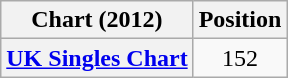<table class="wikitable plainrowheaders sortable" style="text-align:center;">
<tr>
<th scope="col">Chart (2012)</th>
<th scope="col">Position</th>
</tr>
<tr>
<th scope="row"><a href='#'>UK Singles Chart</a></th>
<td>152</td>
</tr>
</table>
